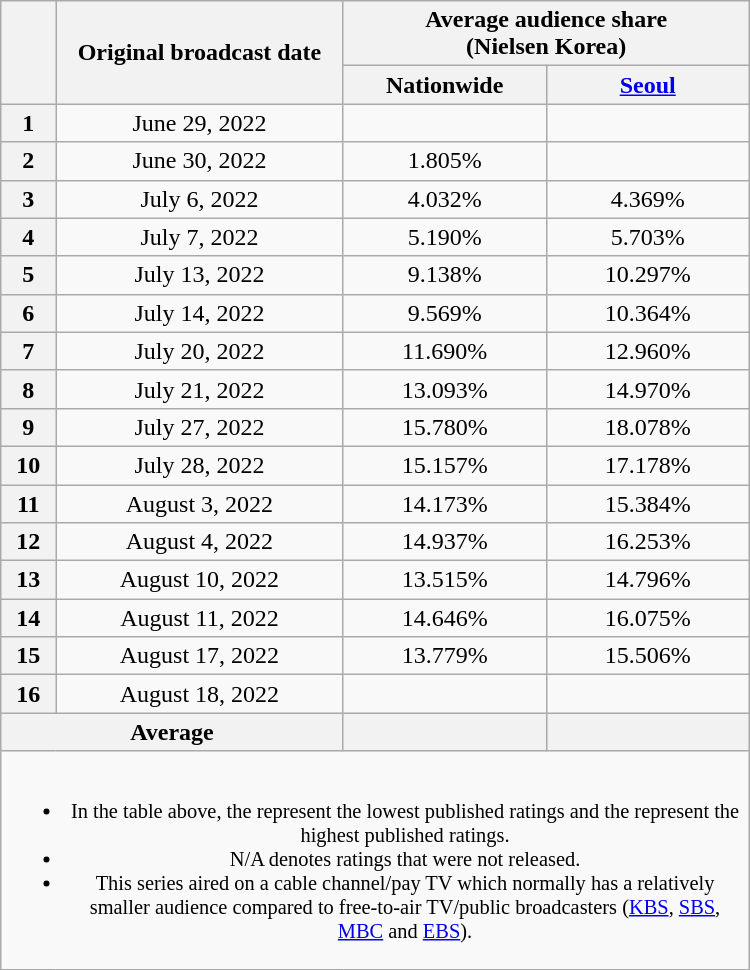<table class="wikitable" style="margin-left:auto; margin-right:auto; width:500px; text-align:center">
<tr>
<th scope="col" rowspan="2"></th>
<th scope="col" rowspan="2">Original broadcast date</th>
<th scope="col" colspan="2">Average audience share<br>(Nielsen Korea)</th>
</tr>
<tr>
<th scope="col" style="width:8em">Nationwide</th>
<th scope="col" style="width:8em"><a href='#'>Seoul</a></th>
</tr>
<tr>
<th scope="col">1</th>
<td>June 29, 2022</td>
<td><strong></strong> </td>
<td></td>
</tr>
<tr>
<th scope="col">2</th>
<td>June 30, 2022</td>
<td>1.805% </td>
<td><strong></strong> </td>
</tr>
<tr>
<th scope="col">3</th>
<td>July 6, 2022</td>
<td>4.032% </td>
<td>4.369% </td>
</tr>
<tr>
<th scope="col">4</th>
<td>July 7, 2022</td>
<td>5.190% </td>
<td>5.703% </td>
</tr>
<tr>
<th scope="col">5</th>
<td>July 13, 2022</td>
<td>9.138% </td>
<td>10.297% </td>
</tr>
<tr>
<th scope="col">6</th>
<td>July 14, 2022</td>
<td>9.569% </td>
<td>10.364% </td>
</tr>
<tr>
<th scope="col">7</th>
<td>July 20, 2022</td>
<td>11.690% </td>
<td>12.960% </td>
</tr>
<tr>
<th scope="col">8</th>
<td>July 21, 2022</td>
<td>13.093% </td>
<td>14.970% </td>
</tr>
<tr>
<th scope="col">9</th>
<td>July 27, 2022</td>
<td>15.780% </td>
<td>18.078% </td>
</tr>
<tr>
<th scope="col">10</th>
<td>July 28, 2022</td>
<td>15.157% </td>
<td>17.178% </td>
</tr>
<tr>
<th scope="col">11</th>
<td>August 3, 2022</td>
<td>14.173% </td>
<td>15.384% </td>
</tr>
<tr>
<th scope="col">12</th>
<td>August 4, 2022</td>
<td>14.937% </td>
<td>16.253% </td>
</tr>
<tr>
<th scope="col">13</th>
<td>August 10, 2022</td>
<td>13.515% </td>
<td>14.796% </td>
</tr>
<tr>
<th scope="col">14</th>
<td>August 11, 2022</td>
<td>14.646% </td>
<td>16.075% </td>
</tr>
<tr>
<th scope="col">15</th>
<td>August 17, 2022</td>
<td>13.779% </td>
<td>15.506% </td>
</tr>
<tr>
<th scope="col">16</th>
<td>August 18, 2022</td>
<td><strong></strong> </td>
<td><strong></strong> </td>
</tr>
<tr>
<th scope="col" colspan="2">Average</th>
<th scope="col"></th>
<th scope="col"></th>
</tr>
<tr>
<td colspan="4" style="font-size:85%"><br><ul><li>In the table above, the <strong></strong> represent the lowest published ratings and the <strong></strong> represent the highest published ratings.</li><li>N/A denotes ratings that were not released.</li><li>This series aired on a cable channel/pay TV which normally has a relatively smaller audience compared to free-to-air TV/public broadcasters (<a href='#'>KBS</a>, <a href='#'>SBS</a>, <a href='#'>MBC</a> and <a href='#'>EBS</a>).</li></ul></td>
</tr>
</table>
